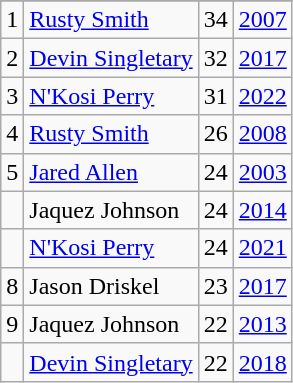<table class="wikitable">
<tr>
</tr>
<tr>
<td>1</td>
<td><a href='#'>Rusty Smith</a></td>
<td><abbr>34</abbr></td>
<td><a href='#'>2007</a></td>
</tr>
<tr>
<td>2</td>
<td><a href='#'>Devin Singletary</a></td>
<td><abbr>32</abbr></td>
<td><a href='#'>2017</a></td>
</tr>
<tr>
<td>3</td>
<td><a href='#'>N'Kosi Perry</a></td>
<td><abbr>31</abbr></td>
<td><a href='#'>2022</a></td>
</tr>
<tr>
<td>4</td>
<td><a href='#'>Rusty Smith</a></td>
<td><abbr>26</abbr></td>
<td><a href='#'>2008</a></td>
</tr>
<tr>
<td>5</td>
<td><a href='#'>Jared Allen</a></td>
<td><abbr>24</abbr></td>
<td><a href='#'>2003</a></td>
</tr>
<tr>
<td></td>
<td>Jaquez Johnson</td>
<td><abbr>24</abbr></td>
<td><a href='#'>2014</a></td>
</tr>
<tr>
<td></td>
<td><a href='#'>N'Kosi Perry</a></td>
<td><abbr>24</abbr></td>
<td><a href='#'>2021</a></td>
</tr>
<tr>
<td>8</td>
<td>Jason Driskel</td>
<td><abbr>23</abbr></td>
<td><a href='#'>2017</a></td>
</tr>
<tr>
<td>9</td>
<td>Jaquez Johnson</td>
<td><abbr>22</abbr></td>
<td><a href='#'>2013</a></td>
</tr>
<tr>
<td></td>
<td><a href='#'>Devin Singletary</a></td>
<td><abbr>22</abbr></td>
<td><a href='#'>2018</a></td>
</tr>
</table>
